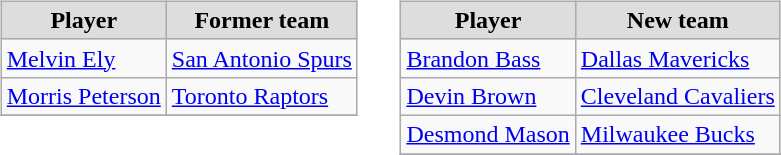<table cellspacing="10">
<tr>
<td valign="top"><br><table class="wikitable">
<tr align="center"  bgcolor="#dddddd">
<td><strong>Player</strong></td>
<td><strong>Former team</strong></td>
</tr>
<tr>
<td><a href='#'>Melvin Ely</a></td>
<td><a href='#'>San Antonio Spurs</a></td>
</tr>
<tr>
<td><a href='#'>Morris Peterson</a></td>
<td><a href='#'>Toronto Raptors</a></td>
</tr>
<tr>
</tr>
</table>
</td>
<td valign="top"><br><table class="wikitable">
<tr align="center"  bgcolor="#dddddd">
<td><strong>Player</strong></td>
<td><strong>New team</strong></td>
</tr>
<tr>
<td><a href='#'>Brandon Bass</a></td>
<td><a href='#'>Dallas Mavericks</a></td>
</tr>
<tr>
<td><a href='#'>Devin Brown</a></td>
<td><a href='#'>Cleveland Cavaliers</a></td>
</tr>
<tr>
<td><a href='#'>Desmond Mason</a></td>
<td><a href='#'>Milwaukee Bucks</a></td>
</tr>
<tr>
</tr>
</table>
</td>
</tr>
</table>
